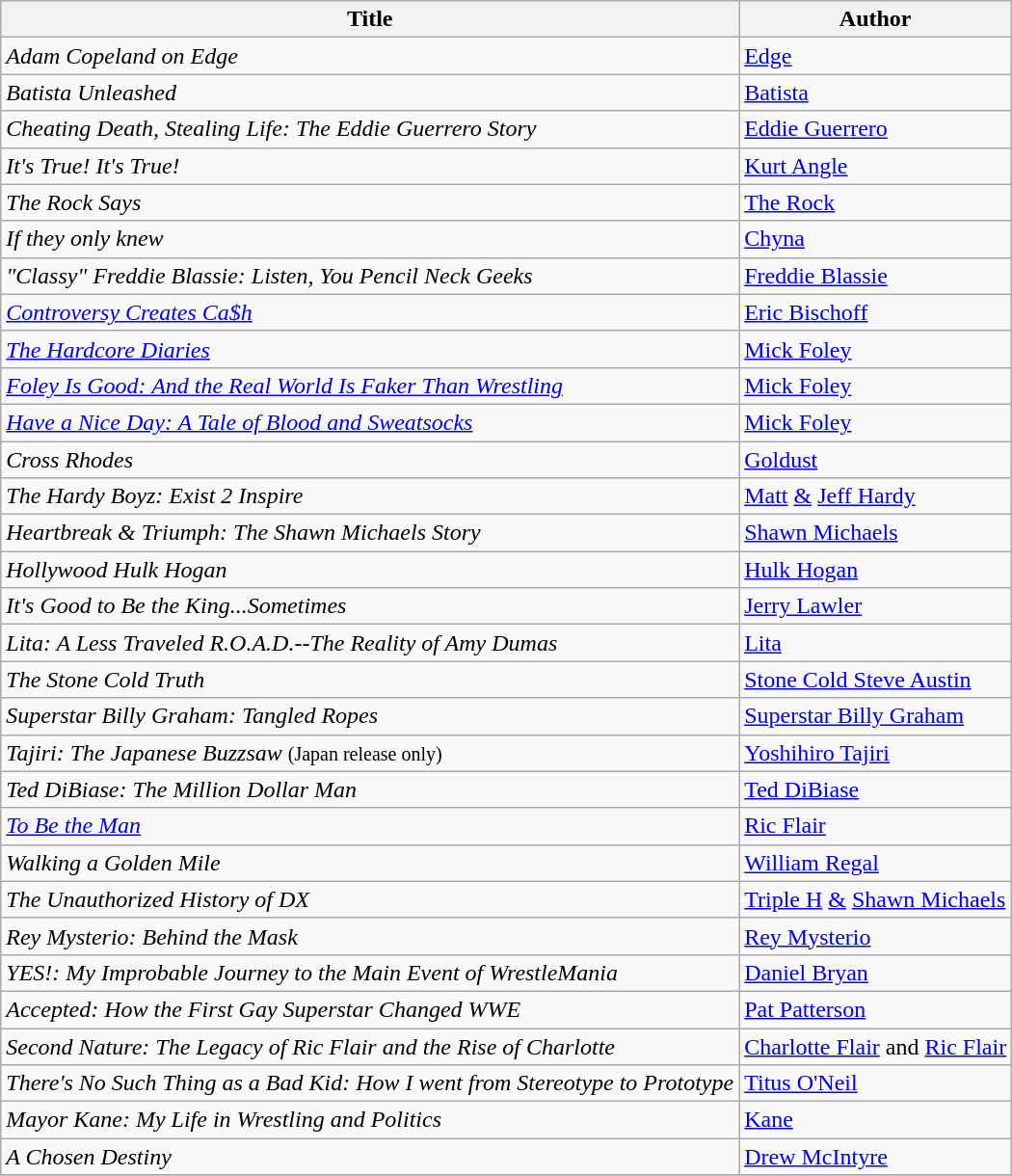<table class="wikitable">
<tr>
<th>Title</th>
<th>Author</th>
</tr>
<tr>
<td><em>Adam Copeland on Edge</em></td>
<td><a href='#'>Edge</a></td>
</tr>
<tr>
<td><em>Batista Unleashed</em></td>
<td><a href='#'>Batista</a></td>
</tr>
<tr>
<td><em>Cheating Death, Stealing Life: The Eddie Guerrero Story</em></td>
<td><a href='#'>Eddie Guerrero</a></td>
</tr>
<tr>
<td><em>It's True! It's True!</em></td>
<td><a href='#'>Kurt Angle</a></td>
</tr>
<tr>
<td><em>The Rock Says</em></td>
<td><a href='#'>The Rock</a></td>
</tr>
<tr>
<td><em>If they only knew</em></td>
<td><a href='#'>Chyna</a></td>
</tr>
<tr>
<td><em>"Classy" Freddie Blassie: Listen, You Pencil Neck Geeks</em></td>
<td><a href='#'>Freddie Blassie</a></td>
</tr>
<tr>
<td><em><a href='#'>Controversy Creates Ca$h</a></em></td>
<td><a href='#'>Eric Bischoff</a></td>
</tr>
<tr>
<td><em><a href='#'>The Hardcore Diaries</a></em></td>
<td><a href='#'>Mick Foley</a></td>
</tr>
<tr>
<td><em><a href='#'>Foley Is Good: And the Real World Is Faker Than Wrestling</a></em></td>
<td><a href='#'>Mick Foley</a></td>
</tr>
<tr>
<td><em><a href='#'>Have a Nice Day: A Tale of Blood and Sweatsocks</a></em></td>
<td><a href='#'>Mick Foley</a></td>
</tr>
<tr>
<td><em>Cross Rhodes</em></td>
<td><a href='#'>Goldust</a></td>
</tr>
<tr>
<td><em>The Hardy Boyz: Exist 2 Inspire</em></td>
<td><a href='#'>Matt</a> <a href='#'>&</a> <a href='#'>Jeff Hardy</a></td>
</tr>
<tr>
<td><em>Heartbreak & Triumph: The Shawn Michaels Story</em></td>
<td><a href='#'>Shawn Michaels</a></td>
</tr>
<tr>
<td><em>Hollywood Hulk Hogan</em></td>
<td><a href='#'>Hulk Hogan</a></td>
</tr>
<tr>
<td><em>It's Good to Be the King...Sometimes</em></td>
<td><a href='#'>Jerry Lawler</a></td>
</tr>
<tr>
<td><em>Lita: A Less Traveled R.O.A.D.--The Reality of Amy Dumas</em></td>
<td><a href='#'>Lita</a></td>
</tr>
<tr>
<td><em>The Stone Cold Truth</em></td>
<td><a href='#'>Stone Cold Steve Austin</a></td>
</tr>
<tr>
<td><em>Superstar Billy Graham: Tangled Ropes</em></td>
<td><a href='#'>Superstar Billy Graham</a></td>
</tr>
<tr>
<td><em>Tajiri: The Japanese Buzzsaw</em> <small>(Japan release only)</small></td>
<td><a href='#'>Yoshihiro Tajiri</a></td>
</tr>
<tr>
<td><em>Ted DiBiase: The Million Dollar Man</em></td>
<td><a href='#'>Ted DiBiase</a></td>
</tr>
<tr>
<td><em><a href='#'>To Be the Man</a></em></td>
<td><a href='#'>Ric Flair</a></td>
</tr>
<tr>
<td><em>Walking a Golden Mile</em></td>
<td><a href='#'>William Regal</a></td>
</tr>
<tr>
<td><em>The Unauthorized History of DX</em></td>
<td><a href='#'>Triple H</a> <a href='#'>&</a> <a href='#'>Shawn Michaels</a></td>
</tr>
<tr>
<td><em>Rey Mysterio: Behind the Mask</em></td>
<td><a href='#'>Rey Mysterio</a></td>
</tr>
<tr>
<td><em>YES!: My Improbable Journey to the Main Event of WrestleMania</em></td>
<td><a href='#'>Daniel Bryan</a></td>
</tr>
<tr>
<td><em>Accepted: How the First Gay Superstar Changed WWE</em></td>
<td><a href='#'>Pat Patterson</a></td>
</tr>
<tr>
<td><em>Second Nature: The Legacy of Ric Flair and the Rise of Charlotte</em></td>
<td><a href='#'>Charlotte Flair</a> and <a href='#'>Ric Flair</a></td>
</tr>
<tr>
<td><em>There's No Such Thing as a Bad Kid: How I went from Stereotype to Prototype</em></td>
<td><a href='#'>Titus O'Neil</a></td>
</tr>
<tr>
<td><em>Mayor Kane: My Life in Wrestling and Politics</em></td>
<td><a href='#'>Kane</a></td>
</tr>
<tr>
<td><em>A Chosen Destiny</em></td>
<td><a href='#'>Drew McIntyre</a></td>
</tr>
<tr>
</tr>
</table>
